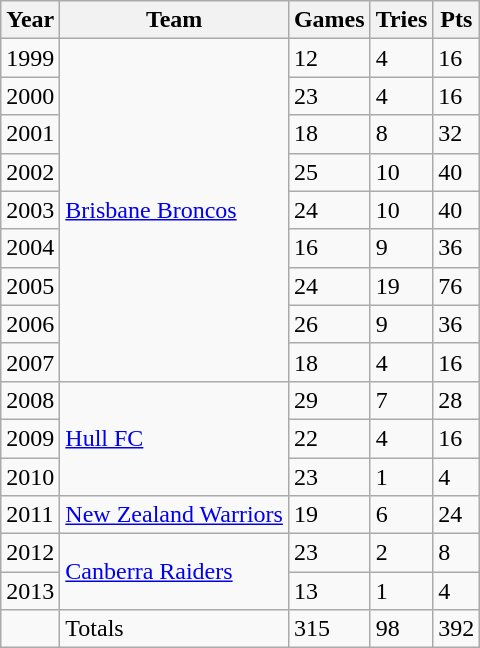<table class="wikitable">
<tr>
<th>Year</th>
<th>Team</th>
<th>Games</th>
<th>Tries</th>
<th>Pts</th>
</tr>
<tr>
<td>1999</td>
<td rowspan="9"><a href='#'>Brisbane Broncos</a></td>
<td>12</td>
<td>4</td>
<td>16</td>
</tr>
<tr>
<td>2000</td>
<td>23</td>
<td>4</td>
<td>16</td>
</tr>
<tr>
<td>2001</td>
<td>18</td>
<td>8</td>
<td>32</td>
</tr>
<tr>
<td>2002</td>
<td>25</td>
<td>10</td>
<td>40</td>
</tr>
<tr>
<td>2003</td>
<td>24</td>
<td>10</td>
<td>40</td>
</tr>
<tr>
<td>2004</td>
<td>16</td>
<td>9</td>
<td>36</td>
</tr>
<tr>
<td>2005</td>
<td>24</td>
<td>19</td>
<td>76</td>
</tr>
<tr>
<td>2006</td>
<td>26</td>
<td>9</td>
<td>36</td>
</tr>
<tr>
<td>2007</td>
<td>18</td>
<td>4</td>
<td>16</td>
</tr>
<tr>
<td>2008</td>
<td rowspan="3"><a href='#'>Hull FC</a></td>
<td>29</td>
<td>7</td>
<td>28</td>
</tr>
<tr>
<td>2009</td>
<td>22</td>
<td>4</td>
<td>16</td>
</tr>
<tr>
<td>2010</td>
<td>23</td>
<td>1</td>
<td>4</td>
</tr>
<tr>
<td>2011</td>
<td><a href='#'>New Zealand Warriors</a></td>
<td>19</td>
<td>6</td>
<td>24</td>
</tr>
<tr>
<td>2012</td>
<td rowspan="2"><a href='#'>Canberra Raiders</a></td>
<td>23</td>
<td>2</td>
<td>8</td>
</tr>
<tr>
<td>2013</td>
<td>13</td>
<td>1</td>
<td>4</td>
</tr>
<tr>
<td></td>
<td>Totals</td>
<td>315</td>
<td>98</td>
<td>392</td>
</tr>
</table>
